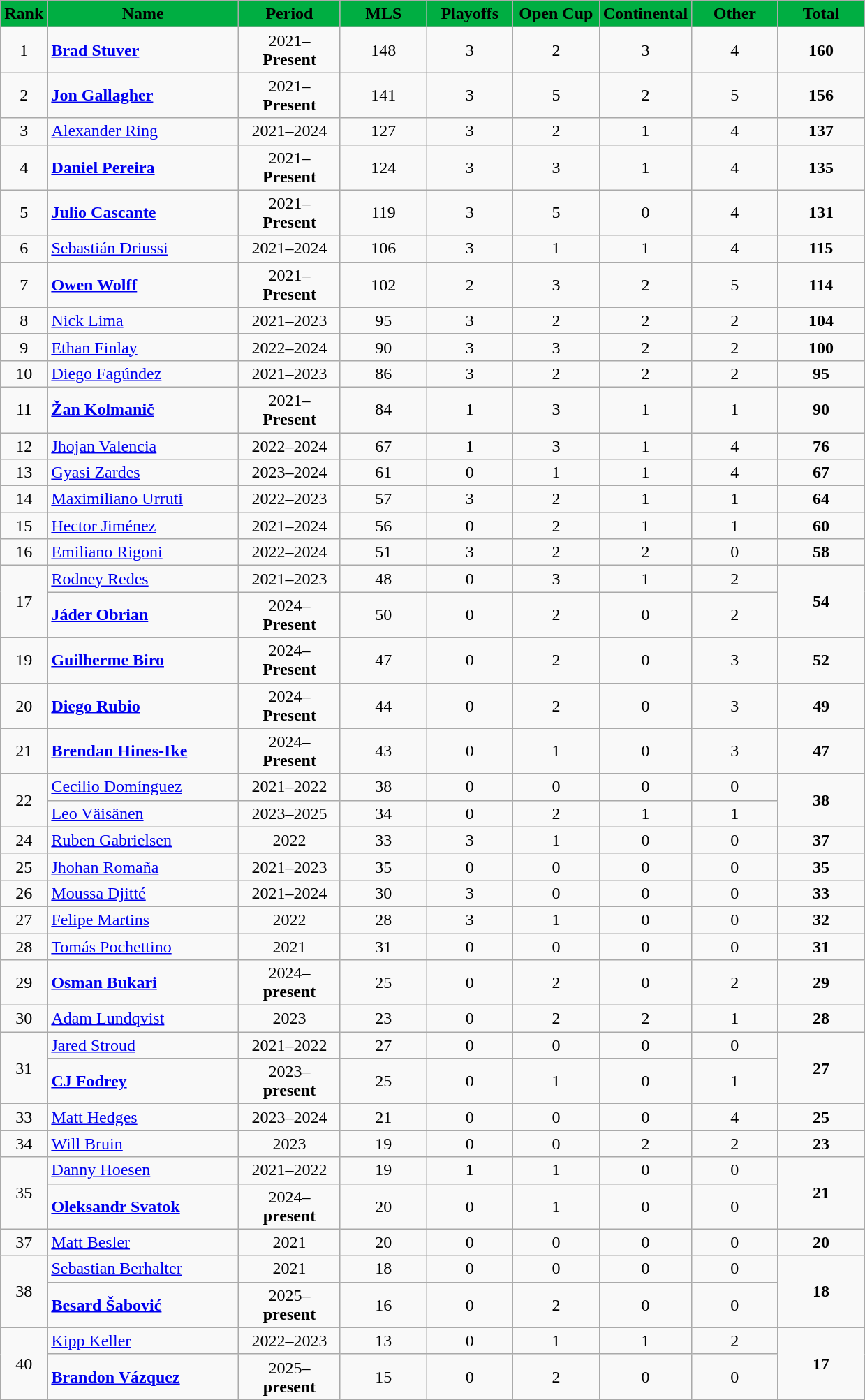<table class="wikitable sortable nowrap" style="text-align: center;">
<tr>
<th style="background:#00AE42; color:#000000">Rank</th>
<th style="background:#00AE42; color:#000000" width=175>Name</th>
<th style="background:#00AE42; color:#000000" width=90>Period</th>
<th style="background:#00AE42; color:#000000" width=75>MLS</th>
<th style="background:#00AE42; color:#000000" width=75>Playoffs</th>
<th style="background:#00AE42; color:#000000" width=75>Open Cup</th>
<th style="background:#00AE42; color:#000000" width=75>Continental</th>
<th style="background:#00AE42; color:#000000" width=75>Other</th>
<th style="background:#00AE42; color:#000000" width=75>Total</th>
</tr>
<tr>
<td>1</td>
<td align="left"> <strong><a href='#'>Brad Stuver</a></strong></td>
<td>2021–<strong>Present</strong></td>
<td>148</td>
<td>3</td>
<td>2</td>
<td>3</td>
<td>4</td>
<td><strong>160</strong></td>
</tr>
<tr>
<td>2</td>
<td align="left"> <strong><a href='#'>Jon Gallagher</a></strong></td>
<td>2021–<strong>Present</strong></td>
<td>141</td>
<td>3</td>
<td>5</td>
<td>2</td>
<td>5</td>
<td><strong>156</strong></td>
</tr>
<tr>
<td>3</td>
<td align="left"> <a href='#'>Alexander Ring</a></td>
<td>2021–2024</td>
<td>127</td>
<td>3</td>
<td>2</td>
<td>1</td>
<td>4</td>
<td><strong>137</strong></td>
</tr>
<tr>
<td>4</td>
<td align="left"> <strong><a href='#'>Daniel Pereira</a></strong></td>
<td>2021–<strong>Present</strong></td>
<td>124</td>
<td>3</td>
<td>3</td>
<td>1</td>
<td>4</td>
<td><strong>135</strong></td>
</tr>
<tr>
<td>5</td>
<td align="left"> <strong><a href='#'>Julio Cascante</a></strong></td>
<td>2021–<strong>Present</strong></td>
<td>119</td>
<td>3</td>
<td>5</td>
<td>0</td>
<td>4</td>
<td><strong>131</strong></td>
</tr>
<tr>
<td>6</td>
<td align="left"> <a href='#'>Sebastián Driussi</a></td>
<td>2021–2024</td>
<td>106</td>
<td>3</td>
<td>1</td>
<td>1</td>
<td>4</td>
<td><strong>115</strong></td>
</tr>
<tr>
<td>7</td>
<td align="left"> <strong><a href='#'>Owen Wolff</a></strong></td>
<td>2021–<strong>Present</strong></td>
<td>102</td>
<td>2</td>
<td>3</td>
<td>2</td>
<td>5</td>
<td><strong>114</strong></td>
</tr>
<tr>
<td>8</td>
<td align="left"> <a href='#'>Nick Lima</a></td>
<td>2021–2023</td>
<td>95</td>
<td>3</td>
<td>2</td>
<td>2</td>
<td>2</td>
<td><strong>104</strong></td>
</tr>
<tr>
<td>9</td>
<td align="left"> <a href='#'>Ethan Finlay</a></td>
<td>2022–2024</td>
<td>90</td>
<td>3</td>
<td>3</td>
<td>2</td>
<td>2</td>
<td><strong>100</strong></td>
</tr>
<tr>
<td>10</td>
<td align="left"> <a href='#'>Diego Fagúndez</a></td>
<td>2021–2023</td>
<td>86</td>
<td>3</td>
<td>2</td>
<td>2</td>
<td>2</td>
<td><strong>95</strong></td>
</tr>
<tr>
<td>11</td>
<td align="left"> <strong><a href='#'>Žan Kolmanič</a></strong></td>
<td>2021–<strong>Present</strong></td>
<td>84</td>
<td>1</td>
<td>3</td>
<td>1</td>
<td>1</td>
<td><strong>90</strong></td>
</tr>
<tr>
<td>12</td>
<td align="left"> <a href='#'>Jhojan Valencia</a></td>
<td>2022–2024</td>
<td>67</td>
<td>1</td>
<td>3</td>
<td>1</td>
<td>4</td>
<td><strong>76</strong></td>
</tr>
<tr>
<td>13</td>
<td align="left"> <a href='#'>Gyasi Zardes</a></td>
<td>2023–2024</td>
<td>61</td>
<td>0</td>
<td>1</td>
<td>1</td>
<td>4</td>
<td><strong>67</strong></td>
</tr>
<tr>
<td>14</td>
<td align="left"> <a href='#'>Maximiliano Urruti</a></td>
<td>2022–2023</td>
<td>57</td>
<td>3</td>
<td>2</td>
<td>1</td>
<td>1</td>
<td><strong>64</strong></td>
</tr>
<tr>
<td>15</td>
<td align="left"> <a href='#'>Hector Jiménez</a></td>
<td>2021–2024</td>
<td>56</td>
<td>0</td>
<td>2</td>
<td>1</td>
<td>1</td>
<td><strong>60</strong></td>
</tr>
<tr>
<td>16</td>
<td align="left"> <a href='#'>Emiliano Rigoni</a></td>
<td>2022–2024</td>
<td>51</td>
<td>3</td>
<td>2</td>
<td>2</td>
<td>0</td>
<td><strong>58</strong></td>
</tr>
<tr>
<td rowspan=2>17</td>
<td align="left"> <a href='#'>Rodney Redes</a></td>
<td>2021–2023</td>
<td>48</td>
<td>0</td>
<td>3</td>
<td>1</td>
<td>2</td>
<td rowspan=2><strong>54</strong></td>
</tr>
<tr>
<td align="left"> <strong><a href='#'>Jáder Obrian</a></strong></td>
<td>2024–<strong>Present</strong></td>
<td>50</td>
<td>0</td>
<td>2</td>
<td>0</td>
<td>2</td>
</tr>
<tr>
<td>19</td>
<td align="left"> <strong><a href='#'>Guilherme Biro</a></strong></td>
<td>2024–<strong>Present</strong></td>
<td>47</td>
<td>0</td>
<td>2</td>
<td>0</td>
<td>3</td>
<td><strong>52</strong></td>
</tr>
<tr>
<td>20</td>
<td align="left"> <strong><a href='#'>Diego Rubio</a></strong></td>
<td>2024–<strong>Present</strong></td>
<td>44</td>
<td>0</td>
<td>2</td>
<td>0</td>
<td>3</td>
<td><strong>49</strong></td>
</tr>
<tr>
<td>21</td>
<td align="left"> <strong><a href='#'>Brendan Hines-Ike</a></strong></td>
<td>2024–<strong>Present</strong></td>
<td>43</td>
<td>0</td>
<td>1</td>
<td>0</td>
<td>3</td>
<td><strong>47</strong></td>
</tr>
<tr>
<td rowspan=2>22</td>
<td align="left"> <a href='#'>Cecilio Domínguez</a></td>
<td>2021–2022</td>
<td>38</td>
<td>0</td>
<td>0</td>
<td>0</td>
<td>0</td>
<td rowspan=2><strong>38</strong></td>
</tr>
<tr>
<td align="left"> <a href='#'>Leo Väisänen</a></td>
<td>2023–2025</td>
<td>34</td>
<td>0</td>
<td>2</td>
<td>1</td>
<td>1</td>
</tr>
<tr>
<td>24</td>
<td align="left"> <a href='#'>Ruben Gabrielsen</a></td>
<td>2022</td>
<td>33</td>
<td>3</td>
<td>1</td>
<td>0</td>
<td>0</td>
<td><strong>37</strong></td>
</tr>
<tr>
<td>25</td>
<td align="left"> <a href='#'>Jhohan Romaña</a></td>
<td>2021–2023</td>
<td>35</td>
<td>0</td>
<td>0</td>
<td>0</td>
<td>0</td>
<td><strong>35</strong></td>
</tr>
<tr>
<td>26</td>
<td align="left"> <a href='#'>Moussa Djitté</a></td>
<td>2021–2024</td>
<td>30</td>
<td>3</td>
<td>0</td>
<td>0</td>
<td>0</td>
<td><strong>33</strong></td>
</tr>
<tr>
<td>27</td>
<td align="left"> <a href='#'>Felipe Martins</a></td>
<td>2022</td>
<td>28</td>
<td>3</td>
<td>1</td>
<td>0</td>
<td>0</td>
<td><strong>32</strong></td>
</tr>
<tr>
<td>28</td>
<td align="left"> <a href='#'>Tomás Pochettino</a></td>
<td>2021</td>
<td>31</td>
<td>0</td>
<td>0</td>
<td>0</td>
<td>0</td>
<td><strong>31</strong></td>
</tr>
<tr>
<td>29</td>
<td align="left"> <strong><a href='#'>Osman Bukari</a></strong></td>
<td>2024–<strong>present</strong></td>
<td>25</td>
<td>0</td>
<td>2</td>
<td>0</td>
<td>2</td>
<td><strong>29</strong></td>
</tr>
<tr>
<td>30</td>
<td align="left"> <a href='#'>Adam Lundqvist</a></td>
<td>2023</td>
<td>23</td>
<td>0</td>
<td>2</td>
<td>2</td>
<td>1</td>
<td><strong>28</strong></td>
</tr>
<tr>
<td rowspan=2>31</td>
<td align="left"> <a href='#'>Jared Stroud</a></td>
<td>2021–2022</td>
<td>27</td>
<td>0</td>
<td>0</td>
<td>0</td>
<td>0</td>
<td rowspan=2><strong>27</strong></td>
</tr>
<tr>
<td align="left"> <strong><a href='#'>CJ Fodrey</a></strong></td>
<td>2023–<strong>present</strong></td>
<td>25</td>
<td>0</td>
<td>1</td>
<td>0</td>
<td>1</td>
</tr>
<tr>
<td>33</td>
<td align="left"> <a href='#'>Matt Hedges</a></td>
<td>2023–2024</td>
<td>21</td>
<td>0</td>
<td>0</td>
<td>0</td>
<td>4</td>
<td><strong>25</strong></td>
</tr>
<tr>
<td>34</td>
<td align="left"> <a href='#'>Will Bruin</a></td>
<td>2023</td>
<td>19</td>
<td>0</td>
<td>0</td>
<td>2</td>
<td>2</td>
<td><strong>23</strong></td>
</tr>
<tr>
<td rowspan=2>35</td>
<td align="left"> <a href='#'>Danny Hoesen</a></td>
<td>2021–2022</td>
<td>19</td>
<td>1</td>
<td>1</td>
<td>0</td>
<td>0</td>
<td rowspan=2><strong>21</strong></td>
</tr>
<tr>
<td align="left"> <strong><a href='#'>Oleksandr Svatok</a></strong></td>
<td>2024–<strong>present</strong></td>
<td>20</td>
<td>0</td>
<td>1</td>
<td>0</td>
<td>0</td>
</tr>
<tr>
<td>37</td>
<td align="left"> <a href='#'>Matt Besler</a></td>
<td>2021</td>
<td>20</td>
<td>0</td>
<td>0</td>
<td>0</td>
<td>0</td>
<td><strong>20</strong></td>
</tr>
<tr>
<td rowspan=2>38</td>
<td align="left"> <a href='#'>Sebastian Berhalter</a></td>
<td>2021</td>
<td>18</td>
<td>0</td>
<td>0</td>
<td>0</td>
<td>0</td>
<td rowspan=2><strong>18</strong></td>
</tr>
<tr>
<td align="left"> <strong><a href='#'>Besard Šabović</a></strong></td>
<td>2025–<strong>present</strong></td>
<td>16</td>
<td>0</td>
<td>2</td>
<td>0</td>
<td>0</td>
</tr>
<tr>
<td rowspan=2>40</td>
<td align="left"> <a href='#'>Kipp Keller</a></td>
<td>2022–2023</td>
<td>13</td>
<td>0</td>
<td>1</td>
<td>1</td>
<td>2</td>
<td rowspan=2><strong>17</strong></td>
</tr>
<tr>
<td align="left"> <strong><a href='#'>Brandon Vázquez</a></strong></td>
<td>2025–<strong>present</strong></td>
<td>15</td>
<td>0</td>
<td>2</td>
<td>0</td>
<td>0</td>
</tr>
</table>
